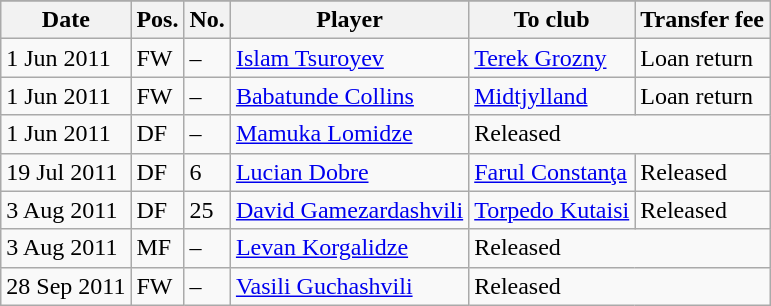<table class="wikitable">
<tr>
</tr>
<tr>
<th>Date</th>
<th>Pos.</th>
<th>No.</th>
<th>Player</th>
<th>To club</th>
<th>Transfer fee</th>
</tr>
<tr>
<td>1 Jun 2011</td>
<td>FW</td>
<td>–</td>
<td><a href='#'>Islam Tsuroyev</a></td>
<td><a href='#'>Terek Grozny</a></td>
<td>Loan return</td>
</tr>
<tr>
<td>1 Jun 2011</td>
<td>FW</td>
<td>–</td>
<td><a href='#'>Babatunde Collins</a></td>
<td><a href='#'>Midtjylland</a></td>
<td>Loan return</td>
</tr>
<tr>
<td>1 Jun 2011</td>
<td>DF</td>
<td>–</td>
<td><a href='#'>Mamuka Lomidze</a></td>
<td colspan="3">Released</td>
</tr>
<tr>
<td>19 Jul 2011</td>
<td>DF</td>
<td>6</td>
<td><a href='#'>Lucian Dobre</a></td>
<td><a href='#'>Farul Constanţa</a></td>
<td>Released</td>
</tr>
<tr>
<td>3 Aug 2011</td>
<td>DF</td>
<td>25</td>
<td><a href='#'>David Gamezardashvili</a></td>
<td><a href='#'>Torpedo Kutaisi</a></td>
<td>Released</td>
</tr>
<tr>
<td>3 Aug 2011</td>
<td>MF</td>
<td>–</td>
<td><a href='#'>Levan Korgalidze</a></td>
<td colspan="3">Released</td>
</tr>
<tr>
<td>28 Sep 2011</td>
<td>FW</td>
<td>–</td>
<td><a href='#'>Vasili Guchashvili</a></td>
<td colspan="3">Released</td>
</tr>
</table>
